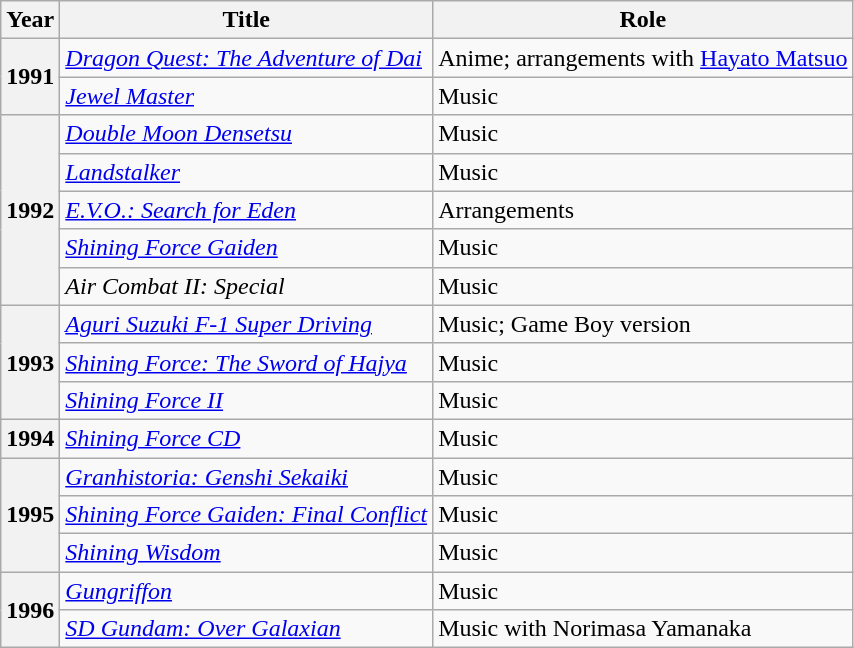<table class="wikitable sortable" width="auto">
<tr>
<th>Year</th>
<th>Title</th>
<th>Role</th>
</tr>
<tr>
<th rowspan="2">1991</th>
<td><em><a href='#'>Dragon Quest: The Adventure of Dai</a></em></td>
<td>Anime; arrangements with <a href='#'>Hayato Matsuo</a></td>
</tr>
<tr>
<td><em><a href='#'>Jewel Master</a></em></td>
<td>Music</td>
</tr>
<tr>
<th rowspan="5">1992</th>
<td><em><a href='#'>Double Moon Densetsu</a></em></td>
<td>Music</td>
</tr>
<tr>
<td><em><a href='#'>Landstalker</a></em></td>
<td>Music</td>
</tr>
<tr>
<td><em><a href='#'>E.V.O.: Search for Eden</a></em></td>
<td>Arrangements</td>
</tr>
<tr>
<td><em><a href='#'>Shining Force Gaiden</a></em></td>
<td>Music</td>
</tr>
<tr>
<td><em>Air Combat II: Special</em></td>
<td>Music</td>
</tr>
<tr>
<th rowspan="3">1993</th>
<td><em><a href='#'>Aguri Suzuki F-1 Super Driving</a></em></td>
<td>Music; Game Boy version</td>
</tr>
<tr>
<td><em><a href='#'>Shining Force: The Sword of Hajya</a></em></td>
<td>Music</td>
</tr>
<tr>
<td><em><a href='#'>Shining Force II</a></em></td>
<td>Music</td>
</tr>
<tr>
<th>1994</th>
<td><em><a href='#'>Shining Force CD</a></em></td>
<td>Music</td>
</tr>
<tr>
<th rowspan="3">1995</th>
<td><em><a href='#'>Granhistoria: Genshi Sekaiki</a></em></td>
<td>Music</td>
</tr>
<tr>
<td><em><a href='#'>Shining Force Gaiden: Final Conflict</a></em></td>
<td>Music</td>
</tr>
<tr>
<td><em><a href='#'>Shining Wisdom</a></em></td>
<td>Music</td>
</tr>
<tr>
<th rowspan="2">1996</th>
<td><em><a href='#'>Gungriffon</a></em></td>
<td>Music</td>
</tr>
<tr>
<td><em><a href='#'>SD Gundam: Over Galaxian</a></em></td>
<td>Music with Norimasa Yamanaka</td>
</tr>
</table>
